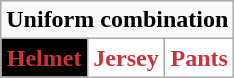<table class="wikitable"  style="display: inline-table;">
<tr>
<td align="center" Colspan="3"><strong>Uniform combination</strong></td>
</tr>
<tr align="center">
<td style="background:#000000; color:#cb333b"><strong>Helmet</strong></td>
<td style="background:white; color:#cb333b"><strong>Jersey</strong></td>
<td style="background:white; color:#cb333b"><strong>Pants</strong></td>
</tr>
</table>
